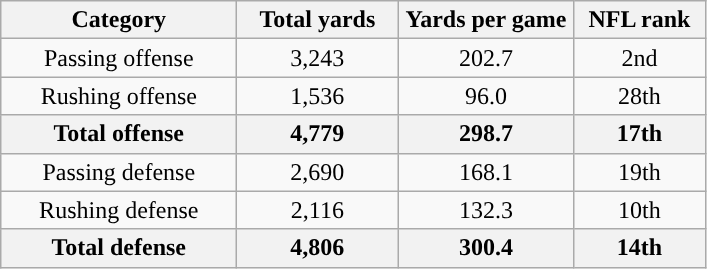<table class="wikitable" style="text-align:center">
<tr>
<th width=150px>Category</th>
<th width=100px>Total yards</th>
<th width=110px>Yards per game</th>
<th width=80px>NFL rank<br></th>
</tr>
<tr>
<td>Passing offense</td>
<td>3,243</td>
<td>202.7</td>
<td>2nd</td>
</tr>
<tr>
<td>Rushing offense</td>
<td>1,536</td>
<td>96.0</td>
<td>28th</td>
</tr>
<tr>
<th>Total offense</th>
<th>4,779</th>
<th>298.7</th>
<th>17th</th>
</tr>
<tr>
<td>Passing defense</td>
<td>2,690</td>
<td>168.1</td>
<td>19th</td>
</tr>
<tr>
<td>Rushing defense</td>
<td>2,116</td>
<td>132.3</td>
<td>10th</td>
</tr>
<tr>
<th>Total defense</th>
<th>4,806</th>
<th>300.4</th>
<th>14th</th>
</tr>
</table>
